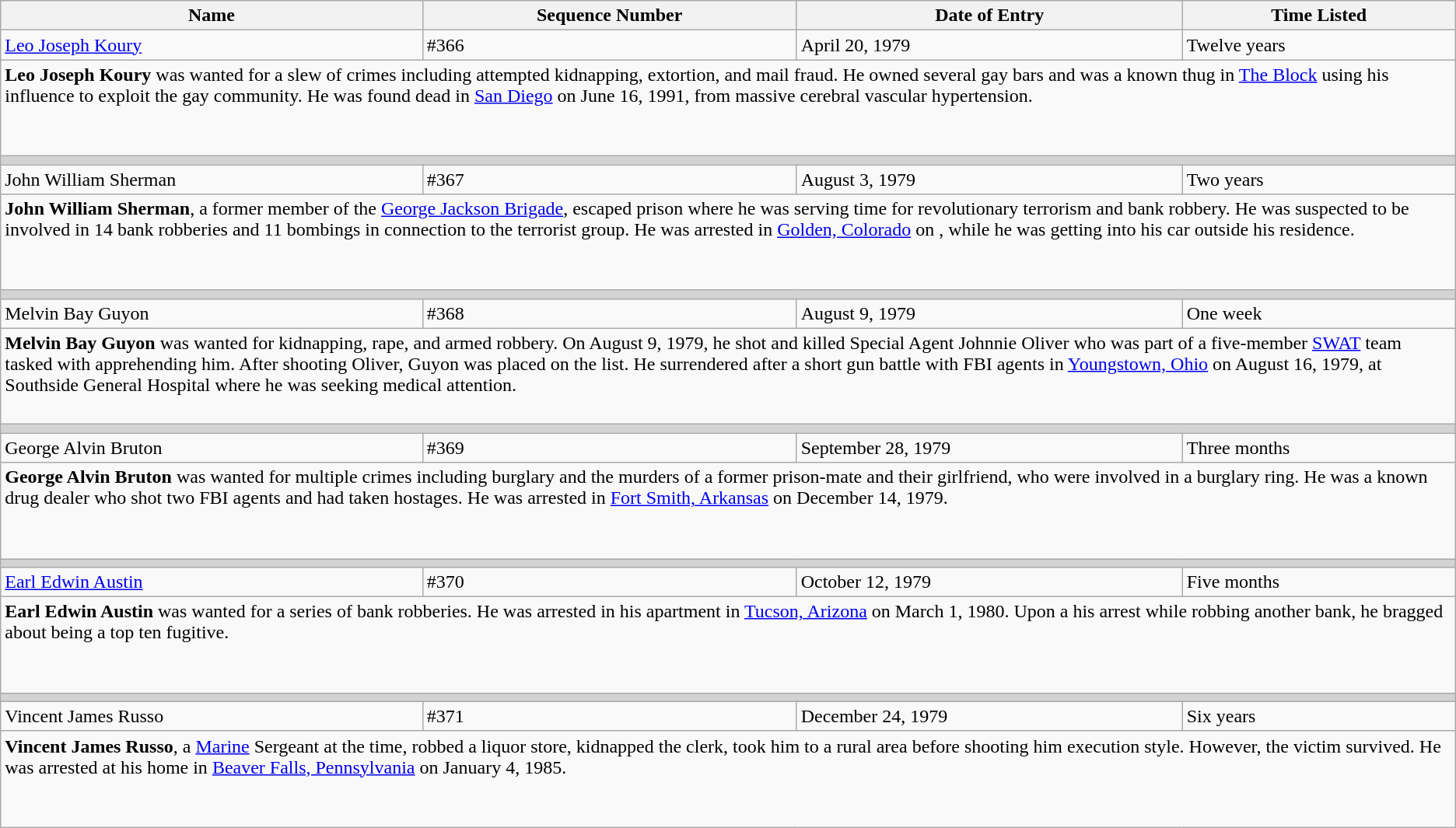<table class="wikitable">
<tr>
<th>Name</th>
<th>Sequence Number</th>
<th>Date of Entry</th>
<th>Time Listed</th>
</tr>
<tr>
<td height="10"><a href='#'>Leo Joseph Koury</a></td>
<td>#366</td>
<td>April 20, 1979</td>
<td>Twelve years</td>
</tr>
<tr>
<td colspan="4" valign="top" height="75"><strong>Leo Joseph Koury</strong> was wanted for a slew of crimes including attempted kidnapping, extortion, and mail fraud. He owned several gay bars and was a known thug in <a href='#'>The Block</a> using his influence to exploit the gay community. He was found dead in <a href='#'>San Diego</a> on June 16, 1991, from massive cerebral vascular hypertension.</td>
</tr>
<tr>
<td colSpan="4" style="background-color:lightgrey;"></td>
</tr>
<tr>
<td height="10">John William Sherman</td>
<td>#367</td>
<td>August 3, 1979</td>
<td>Two years</td>
</tr>
<tr>
<td colspan="4" valign="top" height="75"><strong>John William Sherman</strong>, a former member of the <a href='#'>George Jackson Brigade</a>, escaped prison where he was serving time for revolutionary terrorism and bank robbery. He was suspected to be involved in 14 bank robberies and 11 bombings in connection to the terrorist group. He was arrested in <a href='#'>Golden, Colorado</a> on , while he was getting into his car outside his residence.</td>
</tr>
<tr>
<td colSpan="4" style="background-color:lightgrey;"></td>
</tr>
<tr>
<td height="10">Melvin Bay Guyon</td>
<td>#368</td>
<td>August 9, 1979</td>
<td>One week</td>
</tr>
<tr>
<td colspan="4" valign="top" height="75"><strong>Melvin Bay Guyon</strong> was wanted for kidnapping, rape, and armed robbery. On August 9, 1979, he shot and killed Special Agent Johnnie Oliver who was part of a five-member <a href='#'>SWAT</a> team tasked with apprehending him. After shooting Oliver, Guyon was placed on the list. He surrendered after a short gun battle with FBI agents in <a href='#'>Youngstown, Ohio</a> on August 16, 1979, at Southside General Hospital where he was seeking medical attention.</td>
</tr>
<tr>
<td colSpan="4" style="background-color:lightgrey;"></td>
</tr>
<tr>
<td height="10">George Alvin Bruton</td>
<td>#369</td>
<td>September 28, 1979</td>
<td>Three months</td>
</tr>
<tr>
<td colspan="4" valign="top" height="75"><strong>George Alvin Bruton</strong> was wanted for multiple crimes including burglary and the murders of a former prison-mate and their girlfriend, who were involved in a burglary ring. He was a known drug dealer who shot two FBI agents and had taken hostages. He was arrested in <a href='#'>Fort Smith, Arkansas</a> on December 14, 1979.</td>
</tr>
<tr>
<td colSpan="4" style="background-color:lightgrey;"></td>
</tr>
<tr>
<td height="10"><a href='#'>Earl Edwin Austin</a></td>
<td>#370</td>
<td>October 12, 1979</td>
<td>Five months</td>
</tr>
<tr>
<td colspan="4" valign="top" height="75"><strong>Earl Edwin Austin</strong> was wanted for a series of bank robberies. He was arrested in his apartment in <a href='#'>Tucson, Arizona</a> on March 1, 1980. Upon a his arrest while robbing another bank, he bragged about being a top ten fugitive.</td>
</tr>
<tr>
<td colSpan="4" style="background-color:lightgrey;"></td>
</tr>
<tr>
<td height="10">Vincent James Russo</td>
<td>#371</td>
<td>December 24, 1979</td>
<td>Six years</td>
</tr>
<tr>
<td colspan="4" valign="top" height="75"><strong>Vincent James Russo</strong>, a <a href='#'>Marine</a> Sergeant at the time, robbed a liquor store, kidnapped the clerk, took him to a rural area before shooting him execution style. However, the victim survived. He was arrested at his home in <a href='#'>Beaver Falls, Pennsylvania</a> on January 4, 1985.</td>
</tr>
</table>
